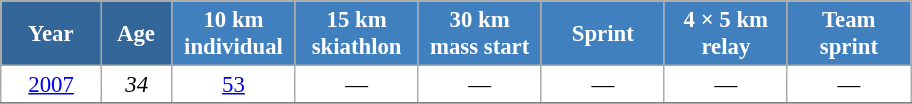<table class="wikitable" style="font-size:95%; text-align:center; border:grey solid 1px; border-collapse:collapse; background:#ffffff;">
<tr>
<th style="background-color:#369; color:white; width:60px;"> Year </th>
<th style="background-color:#369; color:white; width:40px;"> Age </th>
<th style="background-color:#4180be; color:white; width:75px;"> 10 km <br> individual </th>
<th style="background-color:#4180be; color:white; width:75px;"> 15 km <br> skiathlon </th>
<th style="background-color:#4180be; color:white; width:75px;"> 30 km <br> mass start </th>
<th style="background-color:#4180be; color:white; width:75px;"> Sprint </th>
<th style="background-color:#4180be; color:white; width:75px;"> 4 × 5 km <br> relay </th>
<th style="background-color:#4180be; color:white; width:75px;"> Team <br> sprint </th>
</tr>
<tr>
<td><a href='#'>2007</a></td>
<td><em>34</em></td>
<td><a href='#'>53</a></td>
<td>—</td>
<td>—</td>
<td>—</td>
<td>—</td>
<td>—</td>
</tr>
<tr>
</tr>
</table>
